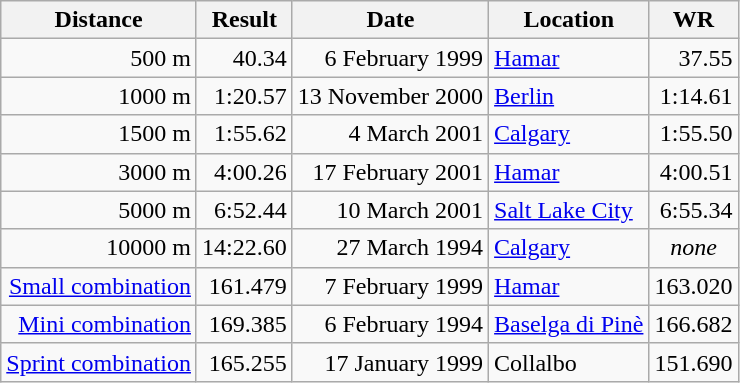<table class="wikitable">
<tr>
<th>Distance</th>
<th>Result</th>
<th>Date</th>
<th>Location</th>
<th>WR</th>
</tr>
<tr align="right">
<td>500 m</td>
<td>40.34</td>
<td>6 February 1999</td>
<td align="left"><a href='#'>Hamar</a></td>
<td>37.55</td>
</tr>
<tr align="right">
<td>1000 m</td>
<td>1:20.57</td>
<td>13 November 2000</td>
<td align="left"><a href='#'>Berlin</a></td>
<td>1:14.61</td>
</tr>
<tr align="right">
<td>1500 m</td>
<td>1:55.62</td>
<td>4 March 2001</td>
<td align="left"><a href='#'>Calgary</a></td>
<td>1:55.50</td>
</tr>
<tr align="right">
<td>3000 m</td>
<td>4:00.26</td>
<td>17 February 2001</td>
<td align="left"><a href='#'>Hamar</a></td>
<td>4:00.51</td>
</tr>
<tr align="right">
<td>5000 m</td>
<td>6:52.44</td>
<td>10 March 2001</td>
<td align="left"><a href='#'>Salt Lake City</a></td>
<td>6:55.34</td>
</tr>
<tr align="right">
<td>10000 m</td>
<td>14:22.60</td>
<td>27 March 1994</td>
<td align="left"><a href='#'>Calgary</a></td>
<td align="center"><em>none</em></td>
</tr>
<tr align="right">
<td><a href='#'>Small combination</a></td>
<td>161.479</td>
<td>7 February 1999</td>
<td align="left"><a href='#'>Hamar</a></td>
<td>163.020</td>
</tr>
<tr align="right">
<td><a href='#'>Mini combination</a></td>
<td>169.385</td>
<td>6 February 1994</td>
<td align="left"><a href='#'>Baselga di Pinè</a></td>
<td>166.682</td>
</tr>
<tr align="right">
<td><a href='#'>Sprint combination</a></td>
<td>165.255</td>
<td>17 January 1999</td>
<td align="left">Collalbo</td>
<td>151.690</td>
</tr>
</table>
